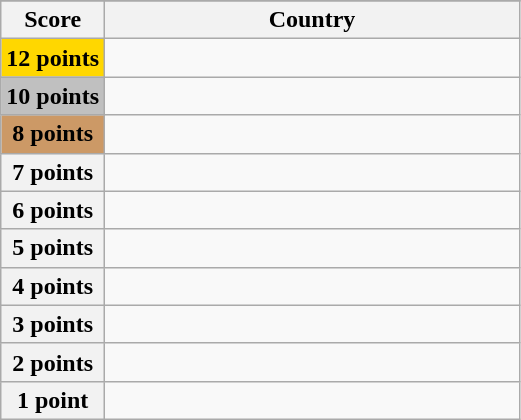<table class="wikitable">
<tr>
</tr>
<tr>
<th scope="col" width="20%">Score</th>
<th scope="col">Country</th>
</tr>
<tr>
<th scope="row" style="background:gold">12 points</th>
<td></td>
</tr>
<tr>
<th scope="row" style="background:silver">10 points</th>
<td></td>
</tr>
<tr>
<th scope="row" style="background:#CC9966">8 points</th>
<td></td>
</tr>
<tr>
<th scope="row">7 points</th>
<td></td>
</tr>
<tr>
<th scope="row">6 points</th>
<td></td>
</tr>
<tr>
<th scope="row">5 points</th>
<td></td>
</tr>
<tr>
<th scope="row">4 points</th>
<td></td>
</tr>
<tr>
<th scope="row">3 points</th>
<td></td>
</tr>
<tr>
<th scope="row">2 points</th>
<td></td>
</tr>
<tr>
<th scope="row">1 point</th>
<td></td>
</tr>
</table>
